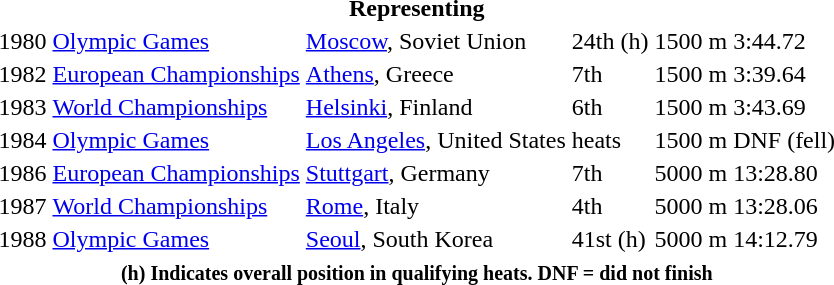<table>
<tr>
<th colspan=6>Representing </th>
</tr>
<tr>
<td>1980</td>
<td><a href='#'>Olympic Games</a></td>
<td><a href='#'>Moscow</a>, Soviet Union</td>
<td>24th (h)</td>
<td>1500 m</td>
<td>3:44.72</td>
</tr>
<tr>
<td>1982</td>
<td><a href='#'>European Championships</a></td>
<td><a href='#'>Athens</a>, Greece</td>
<td>7th</td>
<td>1500 m</td>
<td>3:39.64</td>
</tr>
<tr>
<td>1983</td>
<td><a href='#'>World Championships</a></td>
<td><a href='#'>Helsinki</a>, Finland</td>
<td>6th</td>
<td>1500 m</td>
<td>3:43.69</td>
</tr>
<tr>
<td>1984</td>
<td><a href='#'>Olympic Games</a></td>
<td><a href='#'>Los Angeles</a>, United States</td>
<td>heats</td>
<td>1500 m</td>
<td>DNF (fell)</td>
</tr>
<tr>
<td>1986</td>
<td><a href='#'>European Championships</a></td>
<td><a href='#'>Stuttgart</a>, Germany</td>
<td>7th</td>
<td>5000 m</td>
<td>13:28.80</td>
</tr>
<tr>
<td>1987</td>
<td><a href='#'>World Championships</a></td>
<td><a href='#'>Rome</a>, Italy</td>
<td>4th</td>
<td>5000 m</td>
<td>13:28.06</td>
</tr>
<tr>
<td>1988</td>
<td><a href='#'>Olympic Games</a></td>
<td><a href='#'>Seoul</a>, South Korea</td>
<td>41st (h)</td>
<td>5000 m</td>
<td>14:12.79</td>
</tr>
<tr>
<th colspan=6><small><strong> (h) Indicates overall position in qualifying heats. DNF = did not finish</strong></small></th>
</tr>
</table>
